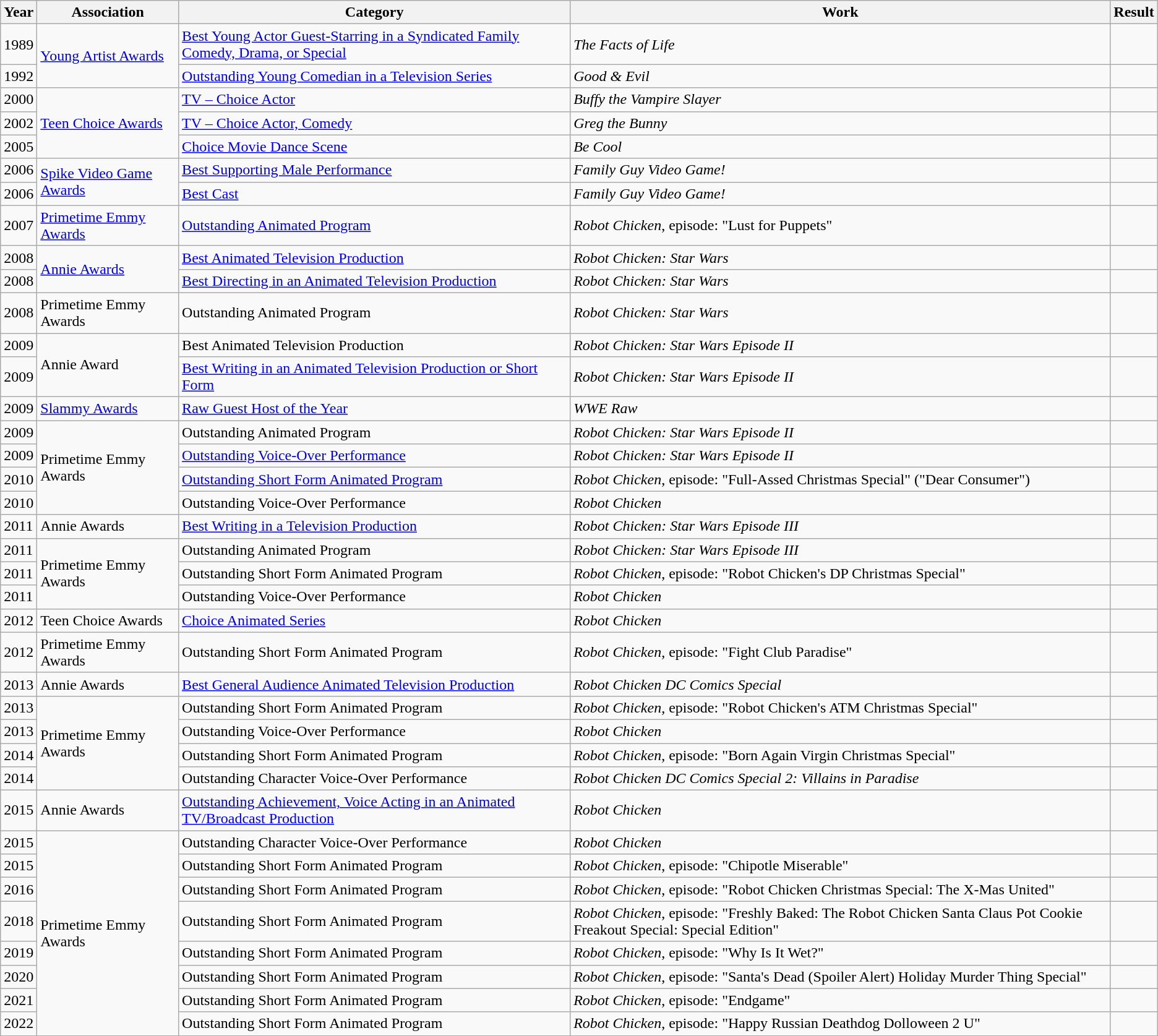<table class="wikitable sortable">
<tr>
<th>Year</th>
<th>Association</th>
<th>Category</th>
<th>Work</th>
<th>Result</th>
</tr>
<tr>
<td>1989</td>
<td rowspan=2><a href='#'>Young Artist Awards</a></td>
<td><a href='#'>Best Young Actor Guest-Starring in a Syndicated Family Comedy, Drama, or Special</a></td>
<td><em>The Facts of Life</em></td>
<td></td>
</tr>
<tr>
<td>1992</td>
<td><a href='#'>Outstanding Young Comedian in a Television Series</a></td>
<td><em>Good & Evil</em></td>
<td></td>
</tr>
<tr>
<td>2000</td>
<td rowspan=3><a href='#'>Teen Choice Awards</a></td>
<td><a href='#'>TV – Choice Actor</a></td>
<td><em>Buffy the Vampire Slayer</em></td>
<td></td>
</tr>
<tr>
<td>2002</td>
<td><a href='#'>TV – Choice Actor, Comedy</a></td>
<td><em>Greg the Bunny</em></td>
<td></td>
</tr>
<tr>
<td>2005</td>
<td><a href='#'>Choice Movie Dance Scene</a></td>
<td><em>Be Cool</em></td>
<td></td>
</tr>
<tr>
<td>2006</td>
<td rowspan=2><a href='#'>Spike Video Game Awards</a></td>
<td><a href='#'>Best Supporting Male Performance</a></td>
<td><em>Family Guy Video Game!</em></td>
<td></td>
</tr>
<tr>
<td>2006</td>
<td><a href='#'>Best Cast</a></td>
<td><em>Family Guy Video Game!</em></td>
<td></td>
</tr>
<tr>
<td>2007</td>
<td><a href='#'>Primetime Emmy Awards</a></td>
<td><a href='#'>Outstanding Animated Program</a></td>
<td><em>Robot Chicken</em>, episode: "Lust for Puppets"</td>
<td></td>
</tr>
<tr>
<td>2008</td>
<td rowspan=2><a href='#'>Annie Awards</a></td>
<td><a href='#'>Best Animated Television Production</a></td>
<td><em>Robot Chicken: Star Wars</em></td>
<td></td>
</tr>
<tr>
<td>2008</td>
<td><a href='#'>Best Directing in an Animated Television Production</a></td>
<td><em>Robot Chicken: Star Wars</em></td>
<td></td>
</tr>
<tr>
<td>2008</td>
<td>Primetime Emmy Awards</td>
<td>Outstanding Animated Program</td>
<td><em>Robot Chicken: Star Wars</em></td>
<td></td>
</tr>
<tr>
<td>2009</td>
<td rowspan=2>Annie Award</td>
<td>Best Animated Television Production</td>
<td><em>Robot Chicken: Star Wars Episode II</em></td>
<td></td>
</tr>
<tr>
<td>2009</td>
<td><a href='#'>Best Writing in an Animated Television Production or Short Form</a></td>
<td><em>Robot Chicken: Star Wars Episode II</em></td>
<td></td>
</tr>
<tr>
<td>2009</td>
<td><a href='#'>Slammy Awards</a></td>
<td><a href='#'>Raw Guest Host of the Year</a></td>
<td><em>WWE Raw</em></td>
<td></td>
</tr>
<tr>
<td>2009</td>
<td rowspan=4>Primetime Emmy Awards</td>
<td>Outstanding Animated Program</td>
<td><em>Robot Chicken: Star Wars Episode II</em></td>
<td></td>
</tr>
<tr>
<td>2009</td>
<td><a href='#'>Outstanding Voice-Over Performance</a></td>
<td><em>Robot Chicken: Star Wars Episode II</em></td>
<td></td>
</tr>
<tr>
<td>2010</td>
<td><a href='#'>Outstanding Short Form Animated Program</a></td>
<td><em>Robot Chicken</em>, episode: "Full-Assed Christmas Special" ("Dear Consumer")</td>
<td></td>
</tr>
<tr>
<td>2010</td>
<td>Outstanding Voice-Over Performance</td>
<td><em>Robot Chicken</em></td>
<td></td>
</tr>
<tr>
<td>2011</td>
<td>Annie Awards</td>
<td><a href='#'>Best Writing in a Television Production</a></td>
<td><em>Robot Chicken: Star Wars Episode III</em></td>
<td></td>
</tr>
<tr>
<td>2011</td>
<td rowspan=3>Primetime Emmy Awards</td>
<td>Outstanding Animated Program</td>
<td><em>Robot Chicken: Star Wars Episode III</em></td>
<td></td>
</tr>
<tr>
<td>2011</td>
<td>Outstanding Short Form Animated Program</td>
<td><em>Robot Chicken</em>, episode: "Robot Chicken's DP Christmas Special"</td>
<td></td>
</tr>
<tr>
<td>2011</td>
<td>Outstanding Voice-Over Performance</td>
<td><em>Robot Chicken</em></td>
<td></td>
</tr>
<tr>
<td>2012</td>
<td>Teen Choice Awards</td>
<td><a href='#'>Choice Animated Series</a></td>
<td><em>Robot Chicken</em></td>
<td></td>
</tr>
<tr>
<td>2012</td>
<td>Primetime Emmy Awards</td>
<td>Outstanding Short Form Animated Program</td>
<td><em>Robot Chicken</em>, episode: "Fight Club Paradise"</td>
<td></td>
</tr>
<tr>
<td>2013</td>
<td>Annie Awards</td>
<td><a href='#'>Best General Audience Animated Television Production</a></td>
<td><em>Robot Chicken DC Comics Special</em></td>
<td></td>
</tr>
<tr>
<td>2013</td>
<td rowspan=4>Primetime Emmy Awards</td>
<td>Outstanding Short Form Animated Program</td>
<td><em>Robot Chicken</em>, episode: "Robot Chicken's ATM Christmas Special"</td>
<td></td>
</tr>
<tr>
<td>2013</td>
<td>Outstanding Voice-Over Performance</td>
<td><em>Robot Chicken</em></td>
<td></td>
</tr>
<tr>
<td>2014</td>
<td>Outstanding Short Form Animated Program</td>
<td><em>Robot Chicken</em>, episode: "Born Again Virgin Christmas Special"</td>
<td></td>
</tr>
<tr>
<td>2014</td>
<td>Outstanding Character Voice-Over Performance</td>
<td><em>Robot Chicken DC Comics Special 2: Villains in Paradise</em></td>
<td></td>
</tr>
<tr>
<td>2015</td>
<td>Annie Awards</td>
<td><a href='#'>Outstanding Achievement, Voice Acting in an Animated TV/Broadcast Production</a></td>
<td><em>Robot Chicken</em></td>
<td></td>
</tr>
<tr>
<td>2015</td>
<td rowspan=8>Primetime Emmy Awards</td>
<td>Outstanding Character Voice-Over Performance</td>
<td><em>Robot Chicken</em></td>
<td></td>
</tr>
<tr>
<td>2015</td>
<td>Outstanding Short Form Animated Program</td>
<td><em>Robot Chicken</em>, episode: "Chipotle Miserable"</td>
<td></td>
</tr>
<tr>
<td>2016</td>
<td>Outstanding Short Form Animated Program</td>
<td><em>Robot Chicken</em>, episode: "Robot Chicken Christmas Special: The X-Mas United"</td>
<td></td>
</tr>
<tr>
<td>2018</td>
<td>Outstanding Short Form Animated Program</td>
<td><em>Robot Chicken</em>, episode: "Freshly Baked: The Robot Chicken Santa Claus Pot Cookie Freakout Special: Special Edition"</td>
<td></td>
</tr>
<tr>
<td>2019</td>
<td>Outstanding Short Form Animated Program</td>
<td><em>Robot Chicken</em>, episode: "Why Is It Wet?"</td>
<td></td>
</tr>
<tr>
<td>2020</td>
<td>Outstanding Short Form Animated Program</td>
<td><em>Robot Chicken</em>, episode: "Santa's Dead (Spoiler Alert) Holiday Murder Thing Special"</td>
<td></td>
</tr>
<tr>
<td>2021</td>
<td>Outstanding Short Form Animated Program</td>
<td><em>Robot Chicken</em>, episode: "Endgame"</td>
<td></td>
</tr>
<tr>
<td>2022</td>
<td>Outstanding Short Form Animated Program</td>
<td><em>Robot Chicken</em>, episode: "Happy Russian Deathdog Dolloween 2 U"</td>
<td></td>
</tr>
</table>
